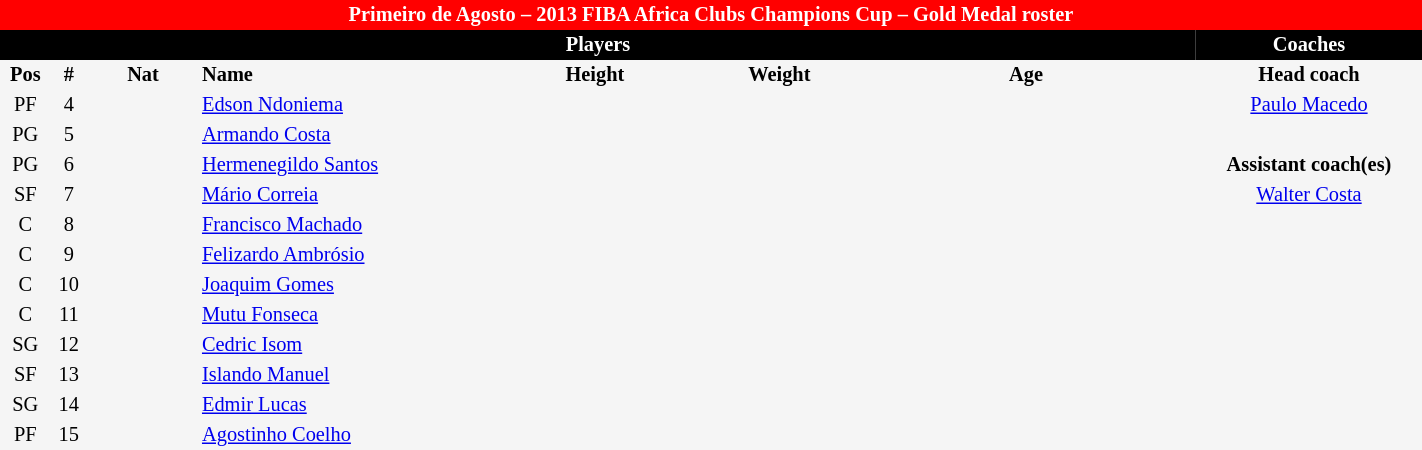<table border=0 cellpadding=2 cellspacing=0  |- bgcolor=#f5f5f5 style="text-align:center; font-size:85%;" width=75%>
<tr>
<td colspan="8" style="background: red; color: white"><strong>Primeiro de Agosto – 2013 FIBA Africa Clubs Champions Cup – Gold Medal roster</strong></td>
</tr>
<tr>
<td colspan="7" style="background: black; color: white"><strong>Players</strong></td>
<td style="background: black; color: white"><strong>Coaches</strong></td>
</tr>
<tr style="background=#f5f5f5; color: black">
<th width=5px>Pos</th>
<th width=5px>#</th>
<th width=50px>Nat</th>
<th width=135px align=left>Name</th>
<th width=100px>Height</th>
<th width=70px>Weight</th>
<th width=160px>Age</th>
<th width=105px>Head coach</th>
</tr>
<tr>
<td>PF</td>
<td>4</td>
<td></td>
<td align=left><a href='#'>Edson Ndoniema</a></td>
<td><span></span></td>
<td></td>
<td><span></span></td>
<td> <a href='#'>Paulo Macedo</a></td>
</tr>
<tr>
<td>PG</td>
<td>5</td>
<td></td>
<td align=left><a href='#'>Armando Costa</a></td>
<td><span></span></td>
<td><span></span></td>
<td><span></span></td>
</tr>
<tr>
<td>PG</td>
<td>6</td>
<td></td>
<td align=left><a href='#'>Hermenegildo Santos</a></td>
<td><span></span></td>
<td></td>
<td><span></span></td>
<td><strong>Assistant coach(es)</strong></td>
</tr>
<tr>
<td>SF</td>
<td>7</td>
<td></td>
<td align=left><a href='#'>Mário Correia</a></td>
<td><span></span></td>
<td></td>
<td><span></span></td>
<td> <a href='#'>Walter Costa</a></td>
</tr>
<tr>
<td>C</td>
<td>8</td>
<td></td>
<td align=left><a href='#'>Francisco Machado</a></td>
<td><span></span></td>
<td></td>
<td><span></span></td>
</tr>
<tr>
<td>C</td>
<td>9</td>
<td></td>
<td align=left><a href='#'>Felizardo Ambrósio</a></td>
<td><span></span></td>
<td><span></span></td>
<td><span></span></td>
</tr>
<tr>
<td>C</td>
<td>10</td>
<td></td>
<td align=left><a href='#'>Joaquim Gomes</a></td>
<td><span></span></td>
<td><span></span></td>
<td><span></span></td>
</tr>
<tr>
<td>C</td>
<td>11</td>
<td></td>
<td align=left><a href='#'>Mutu Fonseca</a></td>
<td><span></span></td>
<td></td>
<td><span></span></td>
</tr>
<tr>
<td>SG</td>
<td>12</td>
<td></td>
<td align=left><a href='#'>Cedric Isom</a></td>
<td><span></span></td>
<td></td>
<td><span></span></td>
</tr>
<tr>
<td>SF</td>
<td>13</td>
<td></td>
<td align=left><a href='#'>Islando Manuel</a></td>
<td><span></span></td>
<td></td>
<td><span></span></td>
</tr>
<tr>
<td>SG</td>
<td>14</td>
<td></td>
<td align=left><a href='#'>Edmir Lucas</a></td>
<td><span></span></td>
<td><span></span></td>
<td><span></span></td>
</tr>
<tr>
<td>PF</td>
<td>15</td>
<td></td>
<td align=left><a href='#'>Agostinho Coelho</a></td>
<td><span></span></td>
<td></td>
<td><span></span></td>
</tr>
</table>
